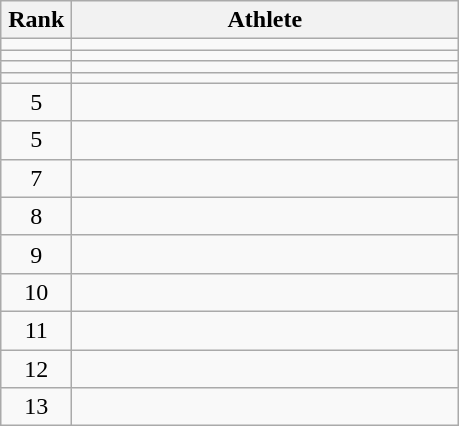<table class="wikitable" style="text-align: center;">
<tr>
<th width=40>Rank</th>
<th width=250>Athlete</th>
</tr>
<tr>
<td></td>
<td align="left"></td>
</tr>
<tr>
<td></td>
<td align="left"></td>
</tr>
<tr>
<td></td>
<td align="left"></td>
</tr>
<tr>
<td></td>
<td align="left"></td>
</tr>
<tr>
<td>5</td>
<td align="left"></td>
</tr>
<tr>
<td>5</td>
<td align="left"></td>
</tr>
<tr>
<td>7</td>
<td align="left"></td>
</tr>
<tr>
<td>8</td>
<td align="left"></td>
</tr>
<tr>
<td>9</td>
<td align="left"></td>
</tr>
<tr>
<td>10</td>
<td align="left"></td>
</tr>
<tr>
<td>11</td>
<td align="left"></td>
</tr>
<tr>
<td>12</td>
<td align="left"></td>
</tr>
<tr>
<td>13</td>
<td align="left"></td>
</tr>
</table>
